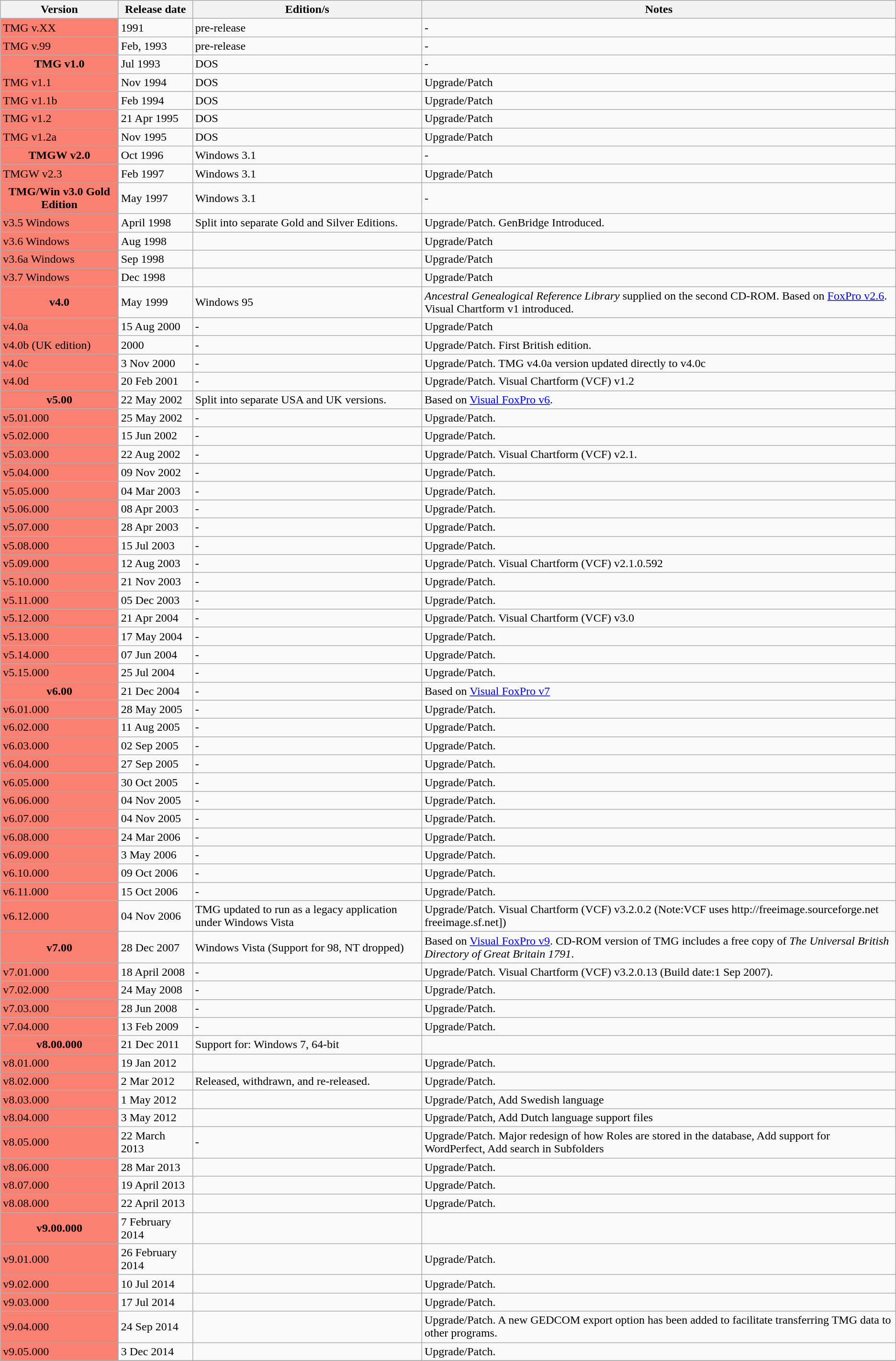<table class="wikitable">
<tr>
<th>Version</th>
<th>Release date</th>
<th>Edition/s</th>
<th>Notes</th>
</tr>
<tr>
<td style="background-color:#fa8072;">TMG v.XX</td>
<td>1991</td>
<td>pre-release</td>
<td>-</td>
</tr>
<tr>
<td style="background-color:#fa8072;">TMG v.99</td>
<td>Feb, 1993</td>
<td>pre-release</td>
<td>-</td>
</tr>
<tr>
<th style="background-color:#fa8072;">TMG v1.0</th>
<td>Jul 1993 </td>
<td>DOS</td>
<td>-</td>
</tr>
<tr>
<td style="background-color:#fa8072;">TMG v1.1</td>
<td>Nov 1994</td>
<td>DOS</td>
<td>Upgrade/Patch</td>
</tr>
<tr>
<td style="background-color:#fa8072;">TMG v1.1b</td>
<td>Feb 1994</td>
<td>DOS</td>
<td>Upgrade/Patch</td>
</tr>
<tr>
<td style="background-color:#fa8072;">TMG v1.2</td>
<td>21 Apr 1995</td>
<td>DOS</td>
<td>Upgrade/Patch</td>
</tr>
<tr>
<td style="background-color:#fa8072;">TMG v1.2a</td>
<td>Nov 1995</td>
<td>DOS</td>
<td>Upgrade/Patch</td>
</tr>
<tr>
<th style="background-color:#fa8072;">TMGW v2.0</th>
<td>Oct 1996</td>
<td>Windows 3.1</td>
<td>-</td>
</tr>
<tr>
<td style="background-color:#fa8072;">TMGW v2.3</td>
<td>Feb 1997</td>
<td>Windows 3.1</td>
<td>Upgrade/Patch</td>
</tr>
<tr>
<th style="background-color:#fa8072;">TMG/Win v3.0 Gold Edition</th>
<td>May 1997</td>
<td>Windows 3.1</td>
<td>-</td>
</tr>
<tr>
<td style="background-color:#fa8072;">v3.5 Windows</td>
<td>April 1998</td>
<td>Split into separate Gold and Silver Editions.</td>
<td>Upgrade/Patch. GenBridge Introduced.</td>
</tr>
<tr>
<td style="background-color:#fa8072;">v3.6 Windows</td>
<td>Aug 1998</td>
<td></td>
<td>Upgrade/Patch</td>
</tr>
<tr>
<td style="background-color:#fa8072;">v3.6a Windows</td>
<td>Sep 1998</td>
<td></td>
<td>Upgrade/Patch</td>
</tr>
<tr>
<td style="background-color:#fa8072;">v3.7 Windows</td>
<td>Dec 1998</td>
<td></td>
<td>Upgrade/Patch</td>
</tr>
<tr>
<th style="background-color:#fa8072;">v4.0</th>
<td>May 1999</td>
<td>Windows 95</td>
<td><em>Ancestral Genealogical Reference Library</em> supplied on the second CD-ROM. Based on <a href='#'>FoxPro v2.6</a>. Visual Chartform v1 introduced.</td>
</tr>
<tr>
<td style="background-color:#fa8072;">v4.0a</td>
<td>15 Aug 2000</td>
<td>-</td>
<td>Upgrade/Patch</td>
</tr>
<tr>
<td style="background-color:#fa8072;">v4.0b (UK edition)</td>
<td>2000</td>
<td>-</td>
<td>Upgrade/Patch. First British edition.</td>
</tr>
<tr>
<td style="background-color:#fa8072;">v4.0c</td>
<td>3 Nov 2000</td>
<td>-</td>
<td>Upgrade/Patch. TMG v4.0a version updated directly to v4.0c</td>
</tr>
<tr>
<td style="background-color:#fa8072;">v4.0d</td>
<td>20 Feb 2001</td>
<td>-</td>
<td>Upgrade/Patch. Visual Chartform (VCF) v1.2</td>
</tr>
<tr>
<th style="background-color:#fa8072;">v5.00</th>
<td>22 May 2002</td>
<td>Split into separate USA and UK versions.</td>
<td>Based on <a href='#'>Visual FoxPro v6</a>.</td>
</tr>
<tr>
<td style="background-color:#fa8072;">v5.01.000</td>
<td>25 May 2002</td>
<td>-</td>
<td>Upgrade/Patch.</td>
</tr>
<tr>
<td style="background-color:#fa8072;">v5.02.000</td>
<td>15 Jun 2002</td>
<td>-</td>
<td>Upgrade/Patch.</td>
</tr>
<tr>
<td style="background-color:#fa8072;">v5.03.000</td>
<td>22 Aug 2002</td>
<td>-</td>
<td>Upgrade/Patch.  Visual Chartform (VCF) v2.1.</td>
</tr>
<tr>
<td style="background-color:#fa8072;">v5.04.000</td>
<td>09 Nov 2002</td>
<td>-</td>
<td>Upgrade/Patch.</td>
</tr>
<tr>
<td style="background-color:#fa8072;">v5.05.000</td>
<td>04 Mar 2003</td>
<td>-</td>
<td>Upgrade/Patch.</td>
</tr>
<tr>
<td style="background-color:#fa8072;">v5.06.000</td>
<td>08 Apr 2003</td>
<td>-</td>
<td>Upgrade/Patch.</td>
</tr>
<tr>
<td style="background-color:#fa8072;">v5.07.000</td>
<td>28 Apr 2003</td>
<td>-</td>
<td>Upgrade/Patch.</td>
</tr>
<tr>
<td style="background-color:#fa8072;">v5.08.000</td>
<td>15 Jul 2003</td>
<td>-</td>
<td>Upgrade/Patch.</td>
</tr>
<tr>
<td style="background-color:#fa8072;">v5.09.000</td>
<td>12 Aug 2003</td>
<td>-</td>
<td>Upgrade/Patch. Visual Chartform (VCF) v2.1.0.592 </td>
</tr>
<tr>
<td style="background-color:#fa8072;">v5.10.000</td>
<td>21 Nov 2003</td>
<td>-</td>
<td>Upgrade/Patch.</td>
</tr>
<tr>
<td style="background-color:#fa8072;">v5.11.000</td>
<td>05 Dec 2003</td>
<td>-</td>
<td>Upgrade/Patch.</td>
</tr>
<tr>
<td style="background-color:#fa8072;">v5.12.000</td>
<td>21 Apr 2004</td>
<td>-</td>
<td>Upgrade/Patch. Visual Chartform (VCF) v3.0</td>
</tr>
<tr>
<td style="background-color:#fa8072;">v5.13.000</td>
<td>17 May 2004</td>
<td>-</td>
<td>Upgrade/Patch.</td>
</tr>
<tr>
<td style="background-color:#fa8072;">v5.14.000</td>
<td>07 Jun 2004</td>
<td>-</td>
<td>Upgrade/Patch.</td>
</tr>
<tr>
<td style="background-color:#fa8072;">v5.15.000</td>
<td>25 Jul 2004</td>
<td>-</td>
<td>Upgrade/Patch.</td>
</tr>
<tr>
<th style="background-color:#fa8072;">v6.00</th>
<td>21 Dec 2004</td>
<td>-</td>
<td>Based on <a href='#'>Visual FoxPro v7</a></td>
</tr>
<tr>
<td style="background-color:#fa8072;">v6.01.000</td>
<td>28 May 2005</td>
<td>-</td>
<td>Upgrade/Patch.</td>
</tr>
<tr>
<td style="background-color:#fa8072;">v6.02.000</td>
<td>11 Aug 2005</td>
<td>-</td>
<td>Upgrade/Patch.</td>
</tr>
<tr>
<td style="background-color:#fa8072;">v6.03.000</td>
<td>02 Sep 2005</td>
<td>-</td>
<td>Upgrade/Patch.</td>
</tr>
<tr>
<td style="background-color:#fa8072;">v6.04.000</td>
<td>27 Sep 2005</td>
<td>-</td>
<td>Upgrade/Patch.</td>
</tr>
<tr>
<td style="background-color:#fa8072;">v6.05.000</td>
<td>30 Oct 2005</td>
<td>-</td>
<td>Upgrade/Patch.</td>
</tr>
<tr>
<td style="background-color:#fa8072;">v6.06.000</td>
<td>04 Nov 2005</td>
<td>-</td>
<td>Upgrade/Patch.</td>
</tr>
<tr>
<td style="background-color:#fa8072;">v6.07.000</td>
<td>04 Nov 2005</td>
<td>-</td>
<td>Upgrade/Patch.</td>
</tr>
<tr>
<td style="background-color:#fa8072;">v6.08.000</td>
<td>24 Mar 2006</td>
<td>-</td>
<td>Upgrade/Patch.</td>
</tr>
<tr>
<td style="background-color:#fa8072;">v6.09.000</td>
<td>3 May 2006</td>
<td>-</td>
<td>Upgrade/Patch.</td>
</tr>
<tr>
<td style="background-color:#fa8072;">v6.10.000</td>
<td>09 Oct 2006</td>
<td>-</td>
<td>Upgrade/Patch.</td>
</tr>
<tr>
<td style="background-color:#fa8072;">v6.11.000</td>
<td>15 Oct 2006</td>
<td>-</td>
<td>Upgrade/Patch.</td>
</tr>
<tr>
<td style="background-color:#fa8072;">v6.12.000</td>
<td>04 Nov 2006</td>
<td>TMG updated to run as a legacy application under Windows Vista</td>
<td>Upgrade/Patch.  Visual Chartform (VCF) v3.2.0.2 (Note:VCF uses http://freeimage.sourceforge.net freeimage.sf.net])</td>
</tr>
<tr>
<th style="background-color:#fa8072;">v7.00</th>
<td>28 Dec 2007</td>
<td>Windows Vista (Support for 98, NT dropped)</td>
<td>Based on <a href='#'>Visual FoxPro v9</a>. CD-ROM version of TMG includes a free copy of <em>The Universal British Directory of Great Britain 1791</em>.</td>
</tr>
<tr>
<td style="background-color:#fa8072;">v7.01.000</td>
<td>18 April 2008</td>
<td>-</td>
<td>Upgrade/Patch. Visual Chartform (VCF) v3.2.0.13 (Build date:1 Sep 2007).</td>
</tr>
<tr>
<td style="background-color:#fa8072;">v7.02.000</td>
<td>24 May 2008</td>
<td>-</td>
<td>Upgrade/Patch.</td>
</tr>
<tr>
<td style="background-color:#fa8072;">v7.03.000</td>
<td>28 Jun 2008</td>
<td>-</td>
<td>Upgrade/Patch.</td>
</tr>
<tr>
<td style="background-color:#fa8072;">v7.04.000</td>
<td>13 Feb 2009</td>
<td>-</td>
<td>Upgrade/Patch.</td>
</tr>
<tr>
<th style="background-color:#fa8072;">v8.00.000</th>
<td>21 Dec 2011</td>
<td>Support for: Windows 7, 64-bit</td>
<td></td>
</tr>
<tr>
<td style="background-color:#fa8072;">v8.01.000</td>
<td>19 Jan 2012</td>
<td></td>
<td>Upgrade/Patch.</td>
</tr>
<tr>
<td style="background-color:#fa8072;">v8.02.000</td>
<td>2 Mar 2012</td>
<td>Released, withdrawn, and re-released.</td>
<td>Upgrade/Patch.</td>
</tr>
<tr>
<td style="background-color:#fa8072;">v8.03.000</td>
<td>1 May 2012</td>
<td></td>
<td>Upgrade/Patch, Add Swedish language</td>
</tr>
<tr>
<td style="background-color:#fa8072;">v8.04.000</td>
<td>3 May 2012</td>
<td></td>
<td>Upgrade/Patch, Add Dutch language support files</td>
</tr>
<tr>
<td style="background-color:#fa8072;">v8.05.000</td>
<td>22 March 2013</td>
<td>-</td>
<td>Upgrade/Patch. Major redesign of how Roles are stored in the database, Add support for WordPerfect, Add search in Subfolders</td>
</tr>
<tr>
<td style="background-color:#fa8072;">v8.06.000</td>
<td>28 Mar 2013</td>
<td></td>
<td>Upgrade/Patch.</td>
</tr>
<tr>
<td style="background-color:#fa8072;">v8.07.000</td>
<td>19 April 2013</td>
<td></td>
<td>Upgrade/Patch.</td>
</tr>
<tr>
<td style="background-color:#fa8072;">v8.08.000</td>
<td>22 April 2013</td>
<td></td>
<td>Upgrade/Patch.</td>
</tr>
<tr>
<th style="background-color:#fa8072;">v9.00.000</th>
<td>7 February 2014</td>
<td></td>
<td></td>
</tr>
<tr>
<td style="background-color:#fa8072;">v9.01.000</td>
<td>26 February 2014</td>
<td></td>
<td>Upgrade/Patch.</td>
</tr>
<tr>
<td style="background-color:#fa8072;">v9.02.000</td>
<td>10 Jul 2014</td>
<td></td>
<td>Upgrade/Patch.</td>
</tr>
<tr>
<td style="background-color:#fa8072;">v9.03.000</td>
<td>17 Jul 2014</td>
<td></td>
<td>Upgrade/Patch.</td>
</tr>
<tr>
<td style="background-color:#fa8072;">v9.04.000</td>
<td>24 Sep 2014</td>
<td></td>
<td>Upgrade/Patch. A new GEDCOM export option has been added to facilitate transferring TMG data to other programs.</td>
</tr>
<tr>
<td style="background-color:#fa8072;">v9.05.000</td>
<td>3 Dec 2014</td>
<td></td>
<td>Upgrade/Patch.</td>
</tr>
<tr>
</tr>
</table>
